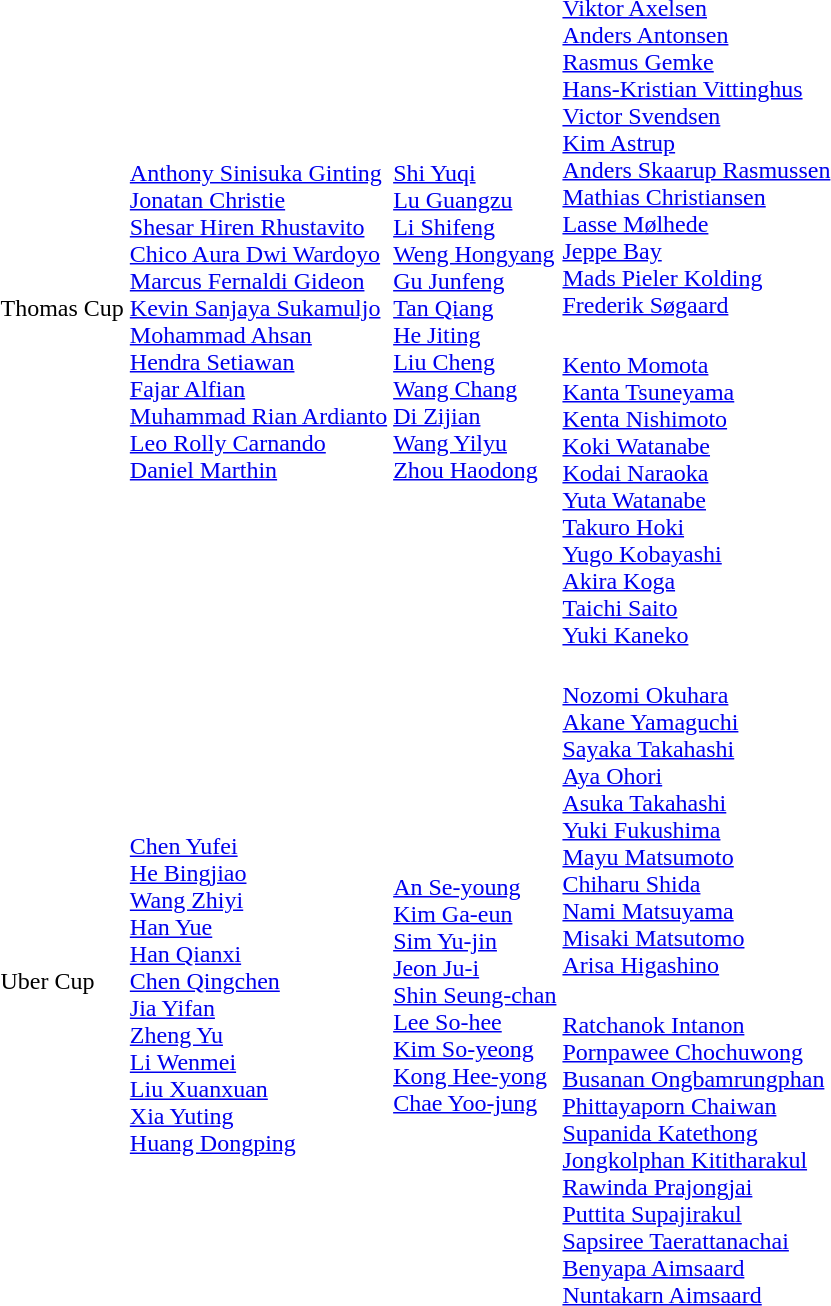<table>
<tr>
<td rowspan="2">Thomas Cup</td>
<td rowspan=2;align="left"><br><a href='#'>Anthony Sinisuka Ginting</a> <br><a href='#'>Jonatan Christie</a><br><a href='#'>Shesar Hiren Rhustavito</a><br><a href='#'>Chico Aura Dwi Wardoyo</a><br><a href='#'>Marcus Fernaldi Gideon</a><br><a href='#'>Kevin Sanjaya Sukamuljo</a><br><a href='#'>Mohammad Ahsan</a><br><a href='#'>Hendra Setiawan</a><br><a href='#'>Fajar Alfian</a><br><a href='#'>Muhammad Rian Ardianto</a><br><a href='#'>Leo Rolly Carnando</a><br><a href='#'>Daniel Marthin</a></td>
<td rowspan=2;align="left"><br><a href='#'>Shi Yuqi</a> <br><a href='#'>Lu Guangzu</a><br><a href='#'>Li Shifeng</a><br><a href='#'>Weng Hongyang</a><br><a href='#'>Gu Junfeng</a><br><a href='#'>Tan Qiang</a><br><a href='#'>He Jiting</a><br><a href='#'>Liu Cheng</a><br><a href='#'>Wang Chang</a><br><a href='#'>Di Zijian</a><br><a href='#'>Wang Yilyu</a><br><a href='#'>Zhou Haodong</a></td>
<td align="left"><br><a href='#'>Viktor Axelsen</a> <br><a href='#'>Anders Antonsen</a><br><a href='#'>Rasmus Gemke</a><br><a href='#'>Hans-Kristian Vittinghus</a><br><a href='#'>Victor Svendsen</a><br><a href='#'>Kim Astrup</a><br><a href='#'>Anders Skaarup Rasmussen</a><br><a href='#'>Mathias Christiansen</a><br><a href='#'>Lasse Mølhede</a><br><a href='#'>Jeppe Bay</a><br><a href='#'>Mads Pieler Kolding</a><br><a href='#'>Frederik Søgaard</a></td>
</tr>
<tr>
<td align="left"><br><a href='#'>Kento Momota</a> <br><a href='#'>Kanta Tsuneyama</a><br><a href='#'>Kenta Nishimoto</a><br><a href='#'>Koki Watanabe</a><br><a href='#'>Kodai Naraoka</a><br><a href='#'>Yuta Watanabe</a><br><a href='#'>Takuro Hoki</a><br><a href='#'>Yugo Kobayashi</a><br><a href='#'>Akira Koga</a><br><a href='#'>Taichi Saito</a><br><a href='#'>Yuki Kaneko</a></td>
</tr>
<tr>
<td rowspan="2">Uber Cup</td>
<td rowspan=2;align="left"><br><a href='#'>Chen Yufei</a> <br><a href='#'>He Bingjiao</a><br><a href='#'>Wang Zhiyi</a><br><a href='#'>Han Yue</a><br><a href='#'>Han Qianxi</a><br><a href='#'>Chen Qingchen</a><br><a href='#'>Jia Yifan</a><br><a href='#'>Zheng Yu</a><br><a href='#'>Li Wenmei</a><br><a href='#'>Liu Xuanxuan</a><br><a href='#'>Xia Yuting</a><br><a href='#'>Huang Dongping</a></td>
<td rowspan=2;align="left"><br><a href='#'>An Se-young</a> <br><a href='#'>Kim Ga-eun</a><br><a href='#'>Sim Yu-jin</a><br><a href='#'>Jeon Ju-i</a><br><a href='#'>Shin Seung-chan</a><br><a href='#'>Lee So-hee</a><br><a href='#'>Kim So-yeong</a><br><a href='#'>Kong Hee-yong</a><br><a href='#'>Chae Yoo-jung</a></td>
<td align="left"><br><a href='#'>Nozomi Okuhara</a> <br><a href='#'>Akane Yamaguchi</a><br><a href='#'>Sayaka Takahashi</a><br><a href='#'>Aya Ohori</a><br><a href='#'>Asuka Takahashi</a><br><a href='#'>Yuki Fukushima</a><br><a href='#'>Mayu Matsumoto</a><br><a href='#'>Chiharu Shida</a><br><a href='#'>Nami Matsuyama</a><br> <a href='#'>Misaki Matsutomo</a><br><a href='#'>Arisa Higashino</a></td>
</tr>
<tr>
<td align="left"><br><a href='#'>Ratchanok Intanon</a><br><a href='#'>Pornpawee Chochuwong</a><br><a href='#'>Busanan Ongbamrungphan</a><br><a href='#'>Phittayaporn Chaiwan</a><br><a href='#'>Supanida Katethong</a><br><a href='#'>Jongkolphan Kititharakul</a><br><a href='#'>Rawinda Prajongjai</a><br><a href='#'>Puttita Supajirakul</a><br><a href='#'>Sapsiree Taerattanachai</a><br><a href='#'>Benyapa Aimsaard</a><br><a href='#'>Nuntakarn Aimsaard</a></td>
</tr>
</table>
